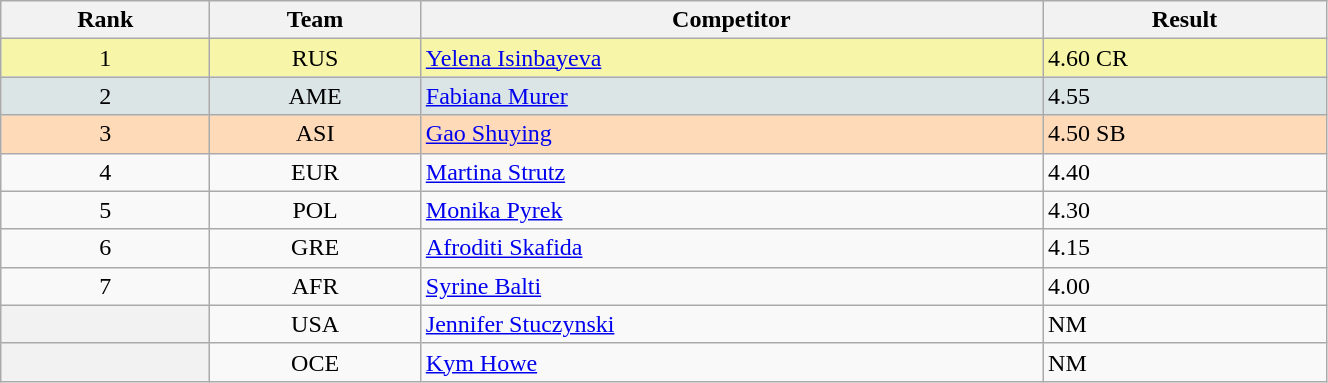<table class="wikitable" width=70% style=text-align:center>
<tr>
<th>Rank</th>
<th>Team</th>
<th>Competitor</th>
<th>Result</th>
</tr>
<tr bgcolor="#F7F6A8">
<td>1</td>
<td>RUS</td>
<td align="left"><a href='#'>Yelena Isinbayeva</a></td>
<td align="left">4.60 CR</td>
</tr>
<tr bgcolor="#DCE5E5">
<td>2</td>
<td>AME</td>
<td align="left"><a href='#'>Fabiana Murer</a></td>
<td align="left">4.55</td>
</tr>
<tr bgcolor="#FFDAB9">
<td>3</td>
<td>ASI</td>
<td align="left"><a href='#'>Gao Shuying</a></td>
<td align="left">4.50 SB</td>
</tr>
<tr>
<td>4</td>
<td>EUR</td>
<td align="left"><a href='#'>Martina Strutz</a></td>
<td align="left">4.40</td>
</tr>
<tr>
<td>5</td>
<td>POL</td>
<td align="left"><a href='#'>Monika Pyrek</a></td>
<td align="left">4.30</td>
</tr>
<tr>
<td>6</td>
<td>GRE</td>
<td align="left"><a href='#'>Afroditi Skafida</a></td>
<td align="left">4.15</td>
</tr>
<tr>
<td>7</td>
<td>AFR</td>
<td align="left"><a href='#'>Syrine Balti</a></td>
<td align="left">4.00</td>
</tr>
<tr>
<th></th>
<td>USA</td>
<td align="left"><a href='#'>Jennifer Stuczynski</a></td>
<td align="left">NM</td>
</tr>
<tr>
<th></th>
<td>OCE</td>
<td align="left"><a href='#'>Kym Howe</a></td>
<td align="left">NM</td>
</tr>
</table>
